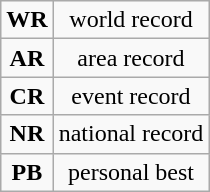<table class="wikitable" style="text-align:center;">
<tr>
<td><strong>WR</strong></td>
<td>world record</td>
</tr>
<tr>
<td><strong>AR</strong></td>
<td>area record</td>
</tr>
<tr>
<td><strong>CR</strong></td>
<td>event record</td>
</tr>
<tr>
<td><strong>NR</strong></td>
<td>national record</td>
</tr>
<tr>
<td><strong>PB</strong></td>
<td>personal best</td>
</tr>
</table>
